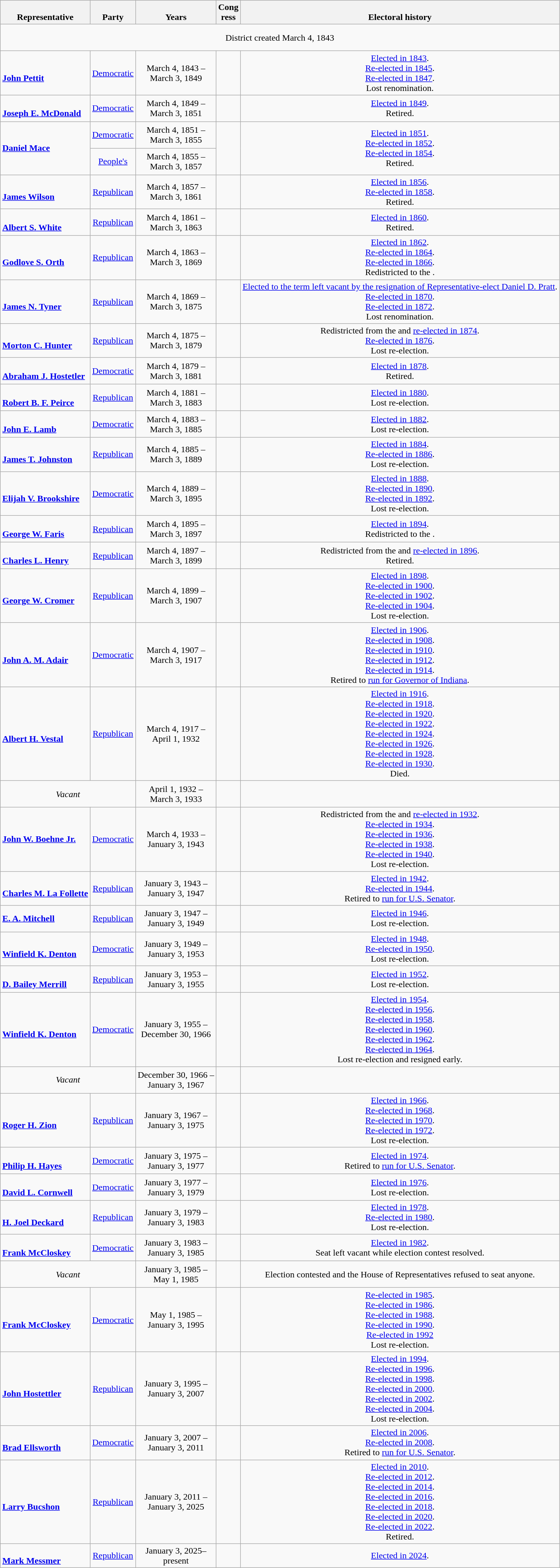<table class=wikitable style="text-align:center">
<tr valign=bottom>
<th>Representative</th>
<th>Party</th>
<th>Years</th>
<th>Cong<br>ress</th>
<th>Electoral history</th>
</tr>
<tr style="height:3em">
<td colspan=5>District created March 4, 1843</td>
</tr>
<tr style="height:3em">
<td align=left><br><strong><a href='#'>John Pettit</a></strong><br></td>
<td><a href='#'>Democratic</a></td>
<td nowrap>March 4, 1843 –<br>March 3, 1849</td>
<td></td>
<td><a href='#'>Elected in 1843</a>.<br><a href='#'>Re-elected in 1845</a>.<br><a href='#'>Re-elected in 1847</a>.<br>Lost renomination.</td>
</tr>
<tr style="height:3em">
<td align=left><br><strong><a href='#'>Joseph E. McDonald</a></strong><br></td>
<td><a href='#'>Democratic</a></td>
<td nowrap>March 4, 1849 –<br>March 3, 1851</td>
<td></td>
<td><a href='#'>Elected in 1849</a>.<br>Retired.</td>
</tr>
<tr style="height:3em">
<td align=left rowspan=2><strong><a href='#'>Daniel Mace</a></strong><br></td>
<td><a href='#'>Democratic</a></td>
<td nowrap>March 4, 1851 –<br>March 3, 1855</td>
<td rowspan=2></td>
<td rowspan=2><a href='#'>Elected in 1851</a>.<br><a href='#'>Re-elected in 1852</a>.<br><a href='#'>Re-elected in 1854</a>.<br>Retired.</td>
</tr>
<tr style="height:3em">
<td><a href='#'>People's</a></td>
<td nowrap>March 4, 1855 –<br>March 3, 1857</td>
</tr>
<tr style="height:3em">
<td align=left><br><strong><a href='#'>James Wilson</a></strong><br></td>
<td><a href='#'>Republican</a></td>
<td nowrap>March 4, 1857 –<br>March 3, 1861</td>
<td></td>
<td><a href='#'>Elected in 1856</a>.<br><a href='#'>Re-elected in 1858</a>.<br>Retired.</td>
</tr>
<tr style="height:3em">
<td align=left><br><strong><a href='#'>Albert S. White</a></strong><br></td>
<td><a href='#'>Republican</a></td>
<td nowrap>March 4, 1861 –<br>March 3, 1863</td>
<td></td>
<td><a href='#'>Elected in 1860</a>.<br>Retired.</td>
</tr>
<tr style="height:3em">
<td align=left><br><strong><a href='#'>Godlove S. Orth</a></strong><br></td>
<td><a href='#'>Republican</a></td>
<td nowrap>March 4, 1863 –<br>March 3, 1869</td>
<td></td>
<td><a href='#'>Elected in 1862</a>.<br><a href='#'>Re-elected in 1864</a>.<br><a href='#'>Re-elected in 1866</a>.<br>Redistricted to the .</td>
</tr>
<tr style="height:3em">
<td align=left><br><strong><a href='#'>James N. Tyner</a></strong><br></td>
<td><a href='#'>Republican</a></td>
<td nowrap>March 4, 1869 –<br>March 3, 1875</td>
<td></td>
<td><a href='#'>Elected to the term left vacant by the resignation of Representative-elect Daniel D. Pratt</a>.<br><a href='#'>Re-elected in 1870</a>.<br><a href='#'>Re-elected in 1872</a>.<br>Lost renomination.</td>
</tr>
<tr style="height:3em">
<td align=left><br><strong><a href='#'>Morton C. Hunter</a></strong><br></td>
<td><a href='#'>Republican</a></td>
<td nowrap>March 4, 1875 –<br>March 3, 1879</td>
<td></td>
<td>Redistricted from the  and <a href='#'>re-elected in 1874</a>.<br><a href='#'>Re-elected in 1876</a>.<br>Lost re-election.</td>
</tr>
<tr style="height:3em">
<td align=left><br><strong><a href='#'>Abraham J. Hostetler</a></strong><br></td>
<td><a href='#'>Democratic</a></td>
<td nowrap>March 4, 1879 –<br>March 3, 1881</td>
<td></td>
<td><a href='#'>Elected in 1878</a>.<br>Retired.</td>
</tr>
<tr style="height:3em">
<td align=left><br><strong><a href='#'>Robert B. F. Peirce</a></strong><br></td>
<td><a href='#'>Republican</a></td>
<td nowrap>March 4, 1881 –<br>March 3, 1883</td>
<td></td>
<td><a href='#'>Elected in 1880</a>.<br>Lost re-election.</td>
</tr>
<tr style="height:3em">
<td align=left><br><strong><a href='#'>John E. Lamb</a></strong><br></td>
<td><a href='#'>Democratic</a></td>
<td nowrap>March 4, 1883 –<br>March 3, 1885</td>
<td></td>
<td><a href='#'>Elected in 1882</a>.<br>Lost re-election.</td>
</tr>
<tr style="height:3em">
<td align=left><br><strong><a href='#'>James T. Johnston</a></strong><br></td>
<td><a href='#'>Republican</a></td>
<td nowrap>March 4, 1885 –<br>March 3, 1889</td>
<td></td>
<td><a href='#'>Elected in 1884</a>.<br><a href='#'>Re-elected in 1886</a>.<br>Lost re-election.</td>
</tr>
<tr style="height:3em">
<td align=left><br><strong><a href='#'>Elijah V. Brookshire</a></strong><br></td>
<td><a href='#'>Democratic</a></td>
<td nowrap>March 4, 1889 –<br>March 3, 1895</td>
<td></td>
<td><a href='#'>Elected in 1888</a>.<br><a href='#'>Re-elected in 1890</a>.<br><a href='#'>Re-elected in 1892</a>.<br>Lost re-election.</td>
</tr>
<tr style="height:3em">
<td align=left><br><strong><a href='#'>George W. Faris</a></strong><br></td>
<td><a href='#'>Republican</a></td>
<td nowrap>March 4, 1895 –<br>March 3, 1897</td>
<td></td>
<td><a href='#'>Elected in 1894</a>.<br>Redistricted to the .</td>
</tr>
<tr style="height:3em">
<td align=left><br><strong><a href='#'>Charles L. Henry</a></strong><br></td>
<td><a href='#'>Republican</a></td>
<td nowrap>March 4, 1897 –<br>March 3, 1899</td>
<td></td>
<td>Redistricted from the  and <a href='#'>re-elected in 1896</a>.<br>Retired.</td>
</tr>
<tr style="height:3em">
<td align=left><br><strong><a href='#'>George W. Cromer</a></strong><br></td>
<td><a href='#'>Republican</a></td>
<td nowrap>March 4, 1899 –<br>March 3, 1907</td>
<td></td>
<td><a href='#'>Elected in 1898</a>.<br><a href='#'>Re-elected in 1900</a>.<br><a href='#'>Re-elected in 1902</a>.<br><a href='#'>Re-elected in 1904</a>.<br>Lost re-election.</td>
</tr>
<tr style="height:3em">
<td align=left><br><strong><a href='#'>John A. M. Adair</a></strong><br></td>
<td><a href='#'>Democratic</a></td>
<td nowrap>March 4, 1907 –<br>March 3, 1917</td>
<td></td>
<td><a href='#'>Elected in 1906</a>.<br><a href='#'>Re-elected in 1908</a>.<br><a href='#'>Re-elected in 1910</a>.<br><a href='#'>Re-elected in 1912</a>.<br><a href='#'>Re-elected in 1914</a>.<br>Retired to <a href='#'>run for Governor of Indiana</a>.</td>
</tr>
<tr style="height:3em">
<td align=left><br><strong><a href='#'>Albert H. Vestal</a></strong><br></td>
<td><a href='#'>Republican</a></td>
<td nowrap>March 4, 1917 –<br>April 1, 1932</td>
<td></td>
<td><a href='#'>Elected in 1916</a>.<br><a href='#'>Re-elected in 1918</a>.<br><a href='#'>Re-elected in 1920</a>.<br><a href='#'>Re-elected in 1922</a>.<br><a href='#'>Re-elected in 1924</a>.<br><a href='#'>Re-elected in 1926</a>.<br><a href='#'>Re-elected in 1928</a>.<br><a href='#'>Re-elected in 1930</a>.<br>Died.</td>
</tr>
<tr style="height:3em">
<td colspan=2><em>Vacant</em></td>
<td nowrap>April 1, 1932 –<br>March 3, 1933</td>
<td></td>
<td></td>
</tr>
<tr style="height:3em">
<td align=left><strong><a href='#'>John W. Boehne Jr.</a></strong><br></td>
<td><a href='#'>Democratic</a></td>
<td nowrap>March 4, 1933 –<br>January 3, 1943</td>
<td></td>
<td>Redistricted from the  and <a href='#'>re-elected in 1932</a>.<br><a href='#'>Re-elected in 1934</a>.<br><a href='#'>Re-elected in 1936</a>.<br><a href='#'>Re-elected in 1938</a>.<br><a href='#'>Re-elected in 1940</a>.<br>Lost re-election.</td>
</tr>
<tr style="height:3em">
<td align=left><br><strong><a href='#'>Charles M. La Follette</a></strong><br></td>
<td><a href='#'>Republican</a></td>
<td nowrap>January 3, 1943 –<br>January 3, 1947</td>
<td></td>
<td><a href='#'>Elected in 1942</a>.<br><a href='#'>Re-elected in 1944</a>.<br>Retired to <a href='#'>run for U.S. Senator</a>.</td>
</tr>
<tr style="height:3em">
<td align=left><strong><a href='#'>E. A. Mitchell</a></strong><br></td>
<td><a href='#'>Republican</a></td>
<td nowrap>January 3, 1947 –<br>January 3, 1949</td>
<td></td>
<td><a href='#'>Elected in 1946</a>.<br>Lost re-election.</td>
</tr>
<tr style="height:3em">
<td align=left><br><strong><a href='#'>Winfield K. Denton</a></strong><br></td>
<td><a href='#'>Democratic</a></td>
<td nowrap>January 3, 1949 –<br>January 3, 1953</td>
<td></td>
<td><a href='#'>Elected in 1948</a>.<br><a href='#'>Re-elected in 1950</a>.<br>Lost re-election.</td>
</tr>
<tr style="height:3em">
<td align=left><br><strong><a href='#'>D. Bailey Merrill</a></strong><br></td>
<td><a href='#'>Republican</a></td>
<td nowrap>January 3, 1953 –<br>January 3, 1955</td>
<td></td>
<td><a href='#'>Elected in 1952</a>.<br>Lost re-election.</td>
</tr>
<tr style="height:3em">
<td align=left><br><strong><a href='#'>Winfield K. Denton</a></strong><br></td>
<td><a href='#'>Democratic</a></td>
<td nowrap>January 3, 1955 –<br>December 30, 1966</td>
<td></td>
<td><a href='#'>Elected in 1954</a>.<br><a href='#'>Re-elected in 1956</a>.<br><a href='#'>Re-elected in 1958</a>.<br><a href='#'>Re-elected in 1960</a>.<br><a href='#'>Re-elected in 1962</a>.<br><a href='#'>Re-elected in 1964</a>.<br>Lost re-election and resigned early.</td>
</tr>
<tr style="height:3em">
<td colspan=2><em>Vacant</em></td>
<td nowrap>December 30, 1966 –<br>January 3, 1967</td>
<td></td>
<td></td>
</tr>
<tr style="height:3em">
<td align=left><br><strong><a href='#'>Roger H. Zion</a></strong><br></td>
<td><a href='#'>Republican</a></td>
<td nowrap>January 3, 1967 –<br>January 3, 1975</td>
<td></td>
<td><a href='#'>Elected in 1966</a>.<br><a href='#'>Re-elected in 1968</a>.<br><a href='#'>Re-elected in 1970</a>.<br><a href='#'>Re-elected in 1972</a>.<br>Lost re-election.</td>
</tr>
<tr style="height:3em">
<td align=left><br><strong><a href='#'>Philip H. Hayes</a></strong><br></td>
<td><a href='#'>Democratic</a></td>
<td nowrap>January 3, 1975 –<br>January 3, 1977</td>
<td></td>
<td><a href='#'>Elected in 1974</a>.<br>Retired to <a href='#'>run for U.S. Senator</a>.</td>
</tr>
<tr style="height:3em">
<td align=left><br><strong><a href='#'>David L. Cornwell</a></strong><br></td>
<td><a href='#'>Democratic</a></td>
<td nowrap>January 3, 1977 –<br>January 3, 1979</td>
<td></td>
<td><a href='#'>Elected in 1976</a>.<br>Lost re-election.</td>
</tr>
<tr style="height:3em">
<td align=left><br><strong><a href='#'>H. Joel Deckard</a></strong><br></td>
<td><a href='#'>Republican</a></td>
<td nowrap>January 3, 1979 –<br>January 3, 1983</td>
<td></td>
<td><a href='#'>Elected in 1978</a>.<br><a href='#'>Re-elected in 1980</a>.<br>Lost re-election.</td>
</tr>
<tr style="height:3em">
<td align=left><br><strong><a href='#'>Frank McCloskey</a></strong><br></td>
<td><a href='#'>Democratic</a></td>
<td nowrap>January 3, 1983 –<br>January 3, 1985</td>
<td></td>
<td><a href='#'>Elected in 1982</a>.<br>Seat left vacant while election contest resolved.</td>
</tr>
<tr style="height:3em">
<td colspan=2><em>Vacant</em></td>
<td nowrap>January 3, 1985 –<br>May 1, 1985</td>
<td></td>
<td>Election contested and the House of Representatives refused to seat anyone.</td>
</tr>
<tr style="height:3em">
<td align=left><br><strong><a href='#'>Frank McCloskey</a></strong><br></td>
<td><a href='#'>Democratic</a></td>
<td nowrap>May 1, 1985 –<br>January 3, 1995</td>
<td></td>
<td><a href='#'>Re-elected in 1985</a>.<br><a href='#'>Re-elected in 1986</a>.<br><a href='#'>Re-elected in 1988</a>.<br><a href='#'>Re-elected in 1990</a>.<br><a href='#'>Re-elected in 1992</a><br>Lost re-election.</td>
</tr>
<tr style="height:3em">
<td align=left><br><strong><a href='#'>John Hostettler</a></strong><br></td>
<td><a href='#'>Republican</a></td>
<td nowrap>January 3, 1995 –<br>January 3, 2007</td>
<td></td>
<td><a href='#'>Elected in 1994</a>.<br><a href='#'>Re-elected in 1996</a>.<br><a href='#'>Re-elected in 1998</a>.<br><a href='#'>Re-elected in 2000</a>.<br><a href='#'>Re-elected in 2002</a>.<br><a href='#'>Re-elected in 2004</a>.<br>Lost re-election.</td>
</tr>
<tr style="height:3em">
<td align=left><br><strong><a href='#'>Brad Ellsworth</a></strong><br></td>
<td><a href='#'>Democratic</a></td>
<td nowrap>January 3, 2007 –<br>January 3, 2011</td>
<td></td>
<td><a href='#'>Elected in 2006</a>.<br><a href='#'>Re-elected in 2008</a>.<br>Retired to <a href='#'>run for U.S. Senator</a>.</td>
</tr>
<tr style="height:3em">
<td align=left><br><strong><a href='#'>Larry Bucshon</a></strong><br></td>
<td><a href='#'>Republican</a></td>
<td nowrap>January 3, 2011 –<br>January 3, 2025</td>
<td></td>
<td><a href='#'>Elected in 2010</a>.<br><a href='#'>Re-elected in 2012</a>.<br><a href='#'>Re-elected in 2014</a>.<br><a href='#'>Re-elected in 2016</a>.<br><a href='#'>Re-elected in 2018</a>.<br><a href='#'>Re-elected in 2020</a>.<br><a href='#'>Re-elected in 2022</a>.<br>Retired.</td>
</tr>
<tr>
<td align=left><br><strong><a href='#'>Mark Messmer</a></strong><br></td>
<td><a href='#'>Republican</a></td>
<td>January 3, 2025–<br>present</td>
<td></td>
<td><a href='#'>Elected in 2024</a>.</td>
</tr>
</table>
